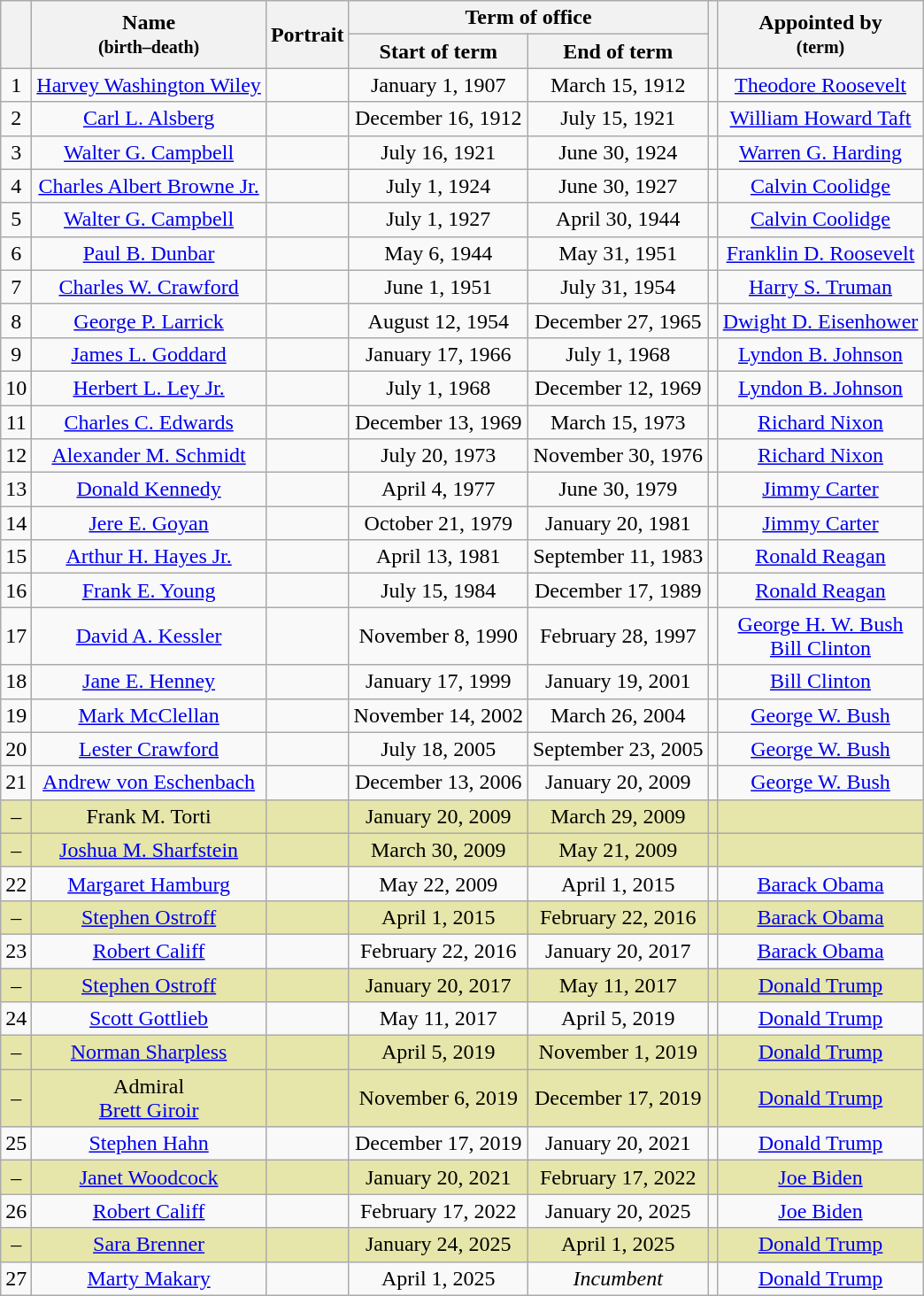<table class="wikitable" style="text-align:center">
<tr>
<th rowspan="2"></th>
<th rowspan="2">Name<br><small>(birth–death)</small></th>
<th rowspan="2">Portrait</th>
<th colspan="2">Term of office</th>
<th rowspan="2"></th>
<th rowspan="2">Appointed by<br><small>(term)</small></th>
</tr>
<tr>
<th>Start of term</th>
<th>End of term</th>
</tr>
<tr>
<td>1</td>
<td><a href='#'>Harvey Washington Wiley</a></td>
<td></td>
<td>January 1, 1907</td>
<td>March 15, 1912</td>
<td></td>
<td><a href='#'>Theodore Roosevelt</a></td>
</tr>
<tr>
<td>2</td>
<td><a href='#'>Carl L. Alsberg</a></td>
<td></td>
<td>December 16, 1912</td>
<td>July 15, 1921</td>
<td></td>
<td><a href='#'>William Howard Taft</a></td>
</tr>
<tr>
<td>3</td>
<td><a href='#'>Walter G. Campbell</a></td>
<td></td>
<td>July 16, 1921</td>
<td>June 30, 1924</td>
<td></td>
<td><a href='#'>Warren G. Harding</a></td>
</tr>
<tr>
<td>4</td>
<td><a href='#'>Charles Albert Browne Jr.</a></td>
<td></td>
<td>July 1, 1924</td>
<td>June 30, 1927</td>
<td></td>
<td><a href='#'>Calvin Coolidge</a></td>
</tr>
<tr>
<td>5</td>
<td><a href='#'>Walter G. Campbell</a></td>
<td></td>
<td>July 1, 1927</td>
<td>April 30, 1944</td>
<td></td>
<td><a href='#'>Calvin Coolidge</a></td>
</tr>
<tr>
<td>6</td>
<td><a href='#'>Paul B. Dunbar</a></td>
<td></td>
<td>May 6, 1944</td>
<td>May 31, 1951</td>
<td></td>
<td><a href='#'>Franklin D. Roosevelt</a></td>
</tr>
<tr>
<td>7</td>
<td><a href='#'>Charles W. Crawford</a></td>
<td></td>
<td>June 1, 1951</td>
<td>July 31, 1954</td>
<td></td>
<td><a href='#'>Harry S. Truman</a></td>
</tr>
<tr>
<td>8</td>
<td><a href='#'>George P. Larrick</a></td>
<td></td>
<td>August 12, 1954</td>
<td>December 27, 1965</td>
<td></td>
<td><a href='#'>Dwight D. Eisenhower</a></td>
</tr>
<tr>
<td>9</td>
<td><a href='#'>James L. Goddard</a></td>
<td></td>
<td>January 17, 1966</td>
<td>July 1, 1968</td>
<td></td>
<td><a href='#'>Lyndon B. Johnson</a></td>
</tr>
<tr>
<td>10</td>
<td><a href='#'>Herbert L. Ley Jr.</a></td>
<td></td>
<td>July 1, 1968</td>
<td>December 12, 1969</td>
<td></td>
<td><a href='#'>Lyndon B. Johnson</a></td>
</tr>
<tr>
<td>11</td>
<td><a href='#'>Charles C. Edwards</a></td>
<td></td>
<td>December 13, 1969</td>
<td>March 15, 1973</td>
<td></td>
<td><a href='#'>Richard Nixon</a></td>
</tr>
<tr>
<td>12</td>
<td><a href='#'>Alexander M. Schmidt</a></td>
<td></td>
<td>July 20, 1973</td>
<td>November 30, 1976</td>
<td></td>
<td><a href='#'>Richard Nixon</a></td>
</tr>
<tr>
<td>13</td>
<td><a href='#'>Donald Kennedy</a></td>
<td></td>
<td>April 4, 1977</td>
<td>June 30, 1979</td>
<td></td>
<td><a href='#'>Jimmy Carter</a></td>
</tr>
<tr>
<td>14</td>
<td><a href='#'>Jere E. Goyan</a></td>
<td></td>
<td>October 21, 1979</td>
<td>January 20, 1981</td>
<td></td>
<td><a href='#'>Jimmy Carter</a></td>
</tr>
<tr>
<td>15</td>
<td><a href='#'>Arthur H. Hayes Jr.</a></td>
<td></td>
<td>April 13, 1981</td>
<td>September 11, 1983</td>
<td></td>
<td><a href='#'>Ronald Reagan</a></td>
</tr>
<tr>
<td>16</td>
<td><a href='#'>Frank E. Young</a></td>
<td></td>
<td>July 15, 1984</td>
<td>December 17, 1989</td>
<td></td>
<td><a href='#'>Ronald Reagan</a></td>
</tr>
<tr>
<td>17</td>
<td><a href='#'>David A. Kessler</a></td>
<td></td>
<td>November 8, 1990</td>
<td>February 28, 1997</td>
<td></td>
<td><a href='#'>George H. W. Bush</a><br><a href='#'>Bill Clinton</a></td>
</tr>
<tr>
<td>18</td>
<td><a href='#'>Jane E. Henney</a></td>
<td></td>
<td>January 17, 1999</td>
<td>January 19, 2001</td>
<td></td>
<td><a href='#'>Bill Clinton</a></td>
</tr>
<tr>
<td>19</td>
<td><a href='#'>Mark McClellan</a></td>
<td></td>
<td>November 14, 2002</td>
<td>March 26, 2004</td>
<td></td>
<td><a href='#'>George W. Bush</a></td>
</tr>
<tr>
<td>20</td>
<td><a href='#'>Lester Crawford</a></td>
<td></td>
<td>July 18, 2005</td>
<td>September 23, 2005</td>
<td></td>
<td><a href='#'>George W. Bush</a></td>
</tr>
<tr>
<td>21</td>
<td><a href='#'>Andrew von Eschenbach</a></td>
<td></td>
<td>December 13, 2006</td>
<td>January 20, 2009</td>
<td></td>
<td><a href='#'>George W. Bush</a></td>
</tr>
<tr style="background:#E6E6AA">
<td>–</td>
<td>Frank M. Torti</td>
<td></td>
<td>January 20, 2009</td>
<td>March 29, 2009</td>
<td></td>
<td></td>
</tr>
<tr style="background:#E6E6AA">
<td>–</td>
<td><a href='#'>Joshua M. Sharfstein</a></td>
<td></td>
<td>March 30, 2009</td>
<td>May 21, 2009</td>
<td></td>
<td></td>
</tr>
<tr>
<td>22</td>
<td><a href='#'>Margaret Hamburg</a></td>
<td></td>
<td>May 22, 2009</td>
<td>April 1, 2015</td>
<td></td>
<td><a href='#'>Barack Obama</a></td>
</tr>
<tr style="background:#E6E6AA">
<td>–</td>
<td><a href='#'>Stephen Ostroff</a></td>
<td></td>
<td>April 1, 2015</td>
<td>February 22, 2016</td>
<td></td>
<td><a href='#'>Barack Obama</a></td>
</tr>
<tr>
<td>23</td>
<td><a href='#'>Robert Califf</a></td>
<td></td>
<td>February 22, 2016</td>
<td>January 20, 2017</td>
<td></td>
<td><a href='#'>Barack Obama</a></td>
</tr>
<tr style="background:#E6E6AA">
<td>–</td>
<td><a href='#'>Stephen Ostroff</a></td>
<td></td>
<td>January 20, 2017</td>
<td>May 11, 2017</td>
<td></td>
<td><a href='#'>Donald Trump</a></td>
</tr>
<tr>
<td>24</td>
<td><a href='#'>Scott Gottlieb</a></td>
<td></td>
<td>May 11, 2017</td>
<td>April 5, 2019</td>
<td></td>
<td><a href='#'>Donald Trump</a></td>
</tr>
<tr style="background:#E6E6AA">
<td>–</td>
<td><a href='#'>Norman Sharpless</a></td>
<td></td>
<td>April 5, 2019</td>
<td>November 1, 2019</td>
<td></td>
<td><a href='#'>Donald Trump</a></td>
</tr>
<tr style="background:#E6E6AA">
<td>–</td>
<td>Admiral<br><a href='#'>Brett Giroir</a></td>
<td></td>
<td>November 6, 2019</td>
<td>December 17, 2019</td>
<td></td>
<td><a href='#'>Donald Trump</a></td>
</tr>
<tr>
<td>25</td>
<td><a href='#'>Stephen Hahn</a></td>
<td></td>
<td>December 17, 2019</td>
<td>January 20, 2021</td>
<td></td>
<td><a href='#'>Donald Trump</a></td>
</tr>
<tr style="background:#E6E6AA">
<td>–</td>
<td><a href='#'>Janet Woodcock</a></td>
<td></td>
<td>January 20, 2021</td>
<td>February 17, 2022</td>
<td></td>
<td><a href='#'>Joe Biden</a></td>
</tr>
<tr>
<td>26</td>
<td><a href='#'>Robert Califf</a></td>
<td></td>
<td>February 17, 2022</td>
<td>January 20, 2025</td>
<td></td>
<td><a href='#'>Joe Biden</a></td>
</tr>
<tr style="background:#E6E6AA">
<td>–</td>
<td><a href='#'>Sara Brenner</a></td>
<td></td>
<td>January 24, 2025</td>
<td>April 1, 2025</td>
<td></td>
<td><a href='#'>Donald Trump</a></td>
</tr>
<tr>
<td>27</td>
<td><a href='#'>Marty Makary</a></td>
<td></td>
<td>April 1, 2025</td>
<td><em>Incumbent</em></td>
<td></td>
<td><a href='#'>Donald Trump</a></td>
</tr>
</table>
